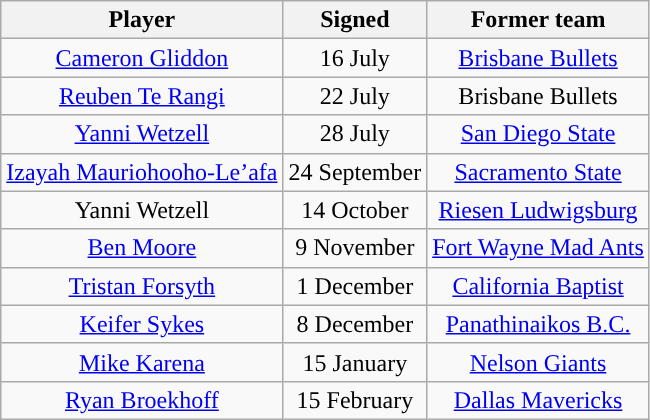<table class="wikitable sortable sortable" style="text-align: center">
<tr>
<th>Player</th>
<th>Signed</th>
<th>Former team</th>
</tr>
<tr>
<td><a href='#'>Cameron Gliddon</a></td>
<td>16 July</td>
<td><a href='#'>Brisbane Bullets</a></td>
</tr>
<tr>
<td><a href='#'>Reuben Te Rangi</a></td>
<td>22 July</td>
<td>Brisbane Bullets</td>
</tr>
<tr>
<td><a href='#'>Yanni Wetzell</a></td>
<td>28 July</td>
<td><a href='#'>San Diego State</a></td>
</tr>
<tr>
<td><a href='#'>Izayah Mauriohooho-Le’afa</a></td>
<td>24 September</td>
<td><a href='#'>Sacramento State</a></td>
</tr>
<tr>
<td>Yanni Wetzell</td>
<td>14 October</td>
<td><a href='#'>Riesen Ludwigsburg</a></td>
</tr>
<tr>
<td><a href='#'>Ben Moore</a></td>
<td>9 November</td>
<td><a href='#'>Fort Wayne Mad Ants</a></td>
</tr>
<tr>
<td><a href='#'>Tristan Forsyth</a></td>
<td>1 December</td>
<td><a href='#'>California Baptist</a></td>
</tr>
<tr>
<td><a href='#'>Keifer Sykes</a></td>
<td>8 December</td>
<td><a href='#'>Panathinaikos B.C.</a></td>
</tr>
<tr>
<td><a href='#'>Mike Karena</a></td>
<td>15 January</td>
<td><a href='#'>Nelson Giants</a></td>
</tr>
<tr>
<td><a href='#'>Ryan Broekhoff</a></td>
<td>15 February</td>
<td><a href='#'>Dallas Mavericks</a></td>
</tr>
</table>
